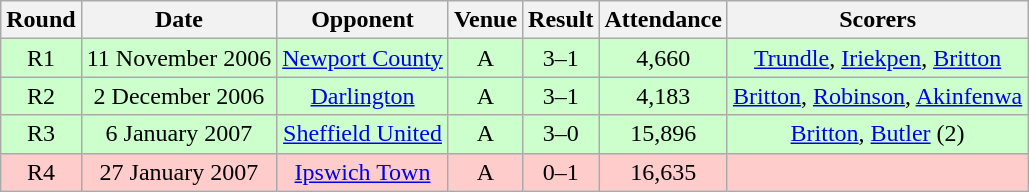<table class= "wikitable " style="font-size:100%; text-align:center">
<tr>
<th>Round</th>
<th>Date</th>
<th>Opponent</th>
<th>Venue</th>
<th>Result</th>
<th>Attendance</th>
<th>Scorers</th>
</tr>
<tr style="background: #CCFFCC;">
<td>R1</td>
<td>11 November 2006</td>
<td><a href='#'>Newport County</a></td>
<td>A</td>
<td>3–1</td>
<td>4,660</td>
<td><a href='#'>Trundle</a>, <a href='#'>Iriekpen</a>, <a href='#'>Britton</a></td>
</tr>
<tr style="background: #CCFFCC;">
<td>R2</td>
<td>2 December 2006</td>
<td><a href='#'>Darlington</a></td>
<td>A</td>
<td>3–1</td>
<td>4,183</td>
<td><a href='#'>Britton</a>, <a href='#'>Robinson</a>, <a href='#'>Akinfenwa</a></td>
</tr>
<tr style="background: #CCFFCC;">
<td>R3</td>
<td>6 January 2007</td>
<td><a href='#'>Sheffield United</a></td>
<td>A</td>
<td>3–0</td>
<td>15,896</td>
<td><a href='#'>Britton</a>, <a href='#'>Butler</a> (2)</td>
</tr>
<tr style="background: #FFCCCC;">
<td>R4</td>
<td>27 January 2007</td>
<td><a href='#'>Ipswich Town</a></td>
<td>A</td>
<td>0–1</td>
<td>16,635</td>
<td></td>
</tr>
</table>
